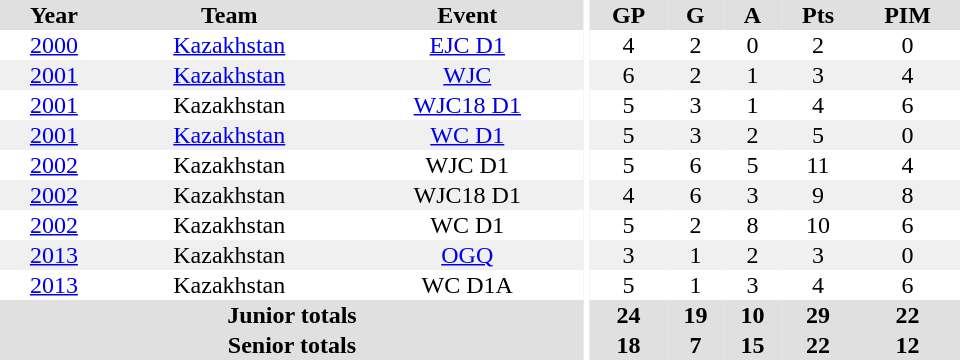<table border="0" cellpadding="1" cellspacing="0" ID="Table3" style="text-align:center; width:40em">
<tr ALIGN="center" bgcolor="#e0e0e0">
<th>Year</th>
<th>Team</th>
<th>Event</th>
<th rowspan="99" bgcolor="#ffffff"></th>
<th>GP</th>
<th>G</th>
<th>A</th>
<th>Pts</th>
<th>PIM</th>
</tr>
<tr>
<td><a href='#'>2000</a></td>
<td><a href='#'>Kazakhstan</a></td>
<td><a href='#'>EJC D1</a></td>
<td>4</td>
<td>2</td>
<td>0</td>
<td>2</td>
<td>0</td>
</tr>
<tr bgcolor="#f0f0f0">
<td><a href='#'>2001</a></td>
<td><a href='#'>Kazakhstan</a></td>
<td><a href='#'>WJC</a></td>
<td>6</td>
<td>2</td>
<td>1</td>
<td>3</td>
<td>4</td>
</tr>
<tr>
<td><a href='#'>2001</a></td>
<td>Kazakhstan</td>
<td><a href='#'>WJC18 D1</a></td>
<td>5</td>
<td>3</td>
<td>1</td>
<td>4</td>
<td>6</td>
</tr>
<tr bgcolor="#f0f0f0">
<td><a href='#'>2001</a></td>
<td><a href='#'>Kazakhstan</a></td>
<td><a href='#'>WC D1</a></td>
<td>5</td>
<td>3</td>
<td>2</td>
<td>5</td>
<td>0</td>
</tr>
<tr>
<td><a href='#'>2002</a></td>
<td>Kazakhstan</td>
<td>WJC D1</td>
<td>5</td>
<td>6</td>
<td>5</td>
<td>11</td>
<td>4</td>
</tr>
<tr bgcolor="#f0f0f0">
<td><a href='#'>2002</a></td>
<td>Kazakhstan</td>
<td>WJC18 D1</td>
<td>4</td>
<td>6</td>
<td>3</td>
<td>9</td>
<td>8</td>
</tr>
<tr>
<td><a href='#'>2002</a></td>
<td>Kazakhstan</td>
<td>WC D1</td>
<td>5</td>
<td>2</td>
<td>8</td>
<td>10</td>
<td>6</td>
</tr>
<tr bgcolor="#f0f0f0">
<td><a href='#'>2013</a></td>
<td>Kazakhstan</td>
<td><a href='#'>OGQ</a></td>
<td>3</td>
<td>1</td>
<td>2</td>
<td>3</td>
<td>0</td>
</tr>
<tr>
<td><a href='#'>2013</a></td>
<td>Kazakhstan</td>
<td>WC D1A</td>
<td>5</td>
<td>1</td>
<td>3</td>
<td>4</td>
<td>6</td>
</tr>
<tr bgcolor="#e0e0e0">
<th colspan="3">Junior totals</th>
<th>24</th>
<th>19</th>
<th>10</th>
<th>29</th>
<th>22</th>
</tr>
<tr bgcolor="#e0e0e0">
<th colspan="3">Senior totals</th>
<th>18</th>
<th>7</th>
<th>15</th>
<th>22</th>
<th>12</th>
</tr>
</table>
